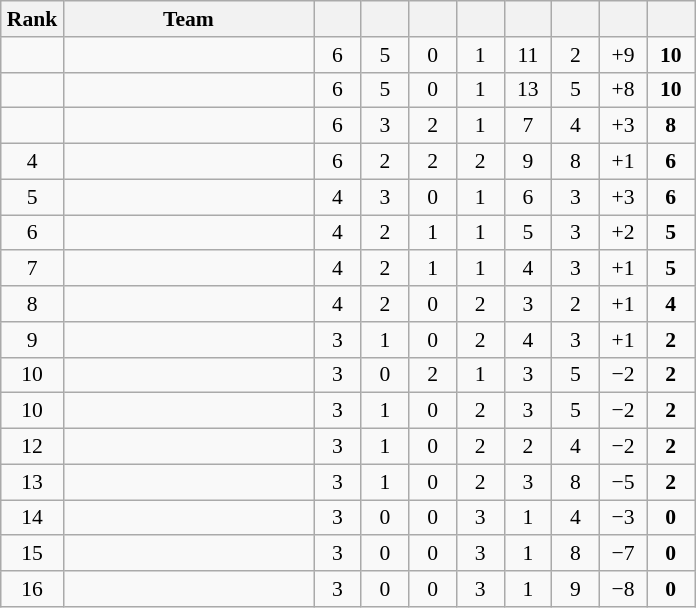<table class="wikitable" style="text-align: center; font-size:90% ">
<tr>
<th width=35>Rank</th>
<th width=160>Team</th>
<th width=25></th>
<th width=25></th>
<th width=25></th>
<th width=25></th>
<th width=25></th>
<th width=25></th>
<th width=25></th>
<th width=25></th>
</tr>
<tr>
<td></td>
<td align=left></td>
<td>6</td>
<td>5</td>
<td>0</td>
<td>1</td>
<td>11</td>
<td>2</td>
<td>+9</td>
<td><strong>10</strong></td>
</tr>
<tr>
<td></td>
<td align=left></td>
<td>6</td>
<td>5</td>
<td>0</td>
<td>1</td>
<td>13</td>
<td>5</td>
<td>+8</td>
<td><strong>10</strong></td>
</tr>
<tr>
<td></td>
<td align=left></td>
<td>6</td>
<td>3</td>
<td>2</td>
<td>1</td>
<td>7</td>
<td>4</td>
<td>+3</td>
<td><strong>8</strong></td>
</tr>
<tr>
<td>4</td>
<td align=left></td>
<td>6</td>
<td>2</td>
<td>2</td>
<td>2</td>
<td>9</td>
<td>8</td>
<td>+1</td>
<td><strong>6</strong></td>
</tr>
<tr>
<td>5</td>
<td align=left></td>
<td>4</td>
<td>3</td>
<td>0</td>
<td>1</td>
<td>6</td>
<td>3</td>
<td>+3</td>
<td><strong>6</strong></td>
</tr>
<tr>
<td>6</td>
<td align=left></td>
<td>4</td>
<td>2</td>
<td>1</td>
<td>1</td>
<td>5</td>
<td>3</td>
<td>+2</td>
<td><strong>5</strong></td>
</tr>
<tr>
<td>7</td>
<td align=left></td>
<td>4</td>
<td>2</td>
<td>1</td>
<td>1</td>
<td>4</td>
<td>3</td>
<td>+1</td>
<td><strong>5</strong></td>
</tr>
<tr>
<td>8</td>
<td align=left></td>
<td>4</td>
<td>2</td>
<td>0</td>
<td>2</td>
<td>3</td>
<td>2</td>
<td>+1</td>
<td><strong>4</strong></td>
</tr>
<tr>
<td>9</td>
<td align=left></td>
<td>3</td>
<td>1</td>
<td>0</td>
<td>2</td>
<td>4</td>
<td>3</td>
<td>+1</td>
<td><strong>2</strong></td>
</tr>
<tr>
<td>10</td>
<td align=left></td>
<td>3</td>
<td>0</td>
<td>2</td>
<td>1</td>
<td>3</td>
<td>5</td>
<td>−2</td>
<td><strong>2</strong></td>
</tr>
<tr>
<td>10</td>
<td align=left></td>
<td>3</td>
<td>1</td>
<td>0</td>
<td>2</td>
<td>3</td>
<td>5</td>
<td>−2</td>
<td><strong>2</strong></td>
</tr>
<tr>
<td>12</td>
<td align=left></td>
<td>3</td>
<td>1</td>
<td>0</td>
<td>2</td>
<td>2</td>
<td>4</td>
<td>−2</td>
<td><strong>2</strong></td>
</tr>
<tr>
<td>13</td>
<td align=left></td>
<td>3</td>
<td>1</td>
<td>0</td>
<td>2</td>
<td>3</td>
<td>8</td>
<td>−5</td>
<td><strong>2</strong></td>
</tr>
<tr>
<td>14</td>
<td align=left></td>
<td>3</td>
<td>0</td>
<td>0</td>
<td>3</td>
<td>1</td>
<td>4</td>
<td>−3</td>
<td><strong>0</strong></td>
</tr>
<tr>
<td>15</td>
<td align=left></td>
<td>3</td>
<td>0</td>
<td>0</td>
<td>3</td>
<td>1</td>
<td>8</td>
<td>−7</td>
<td><strong>0</strong></td>
</tr>
<tr>
<td>16</td>
<td align=left></td>
<td>3</td>
<td>0</td>
<td>0</td>
<td>3</td>
<td>1</td>
<td>9</td>
<td>−8</td>
<td><strong>0</strong></td>
</tr>
</table>
